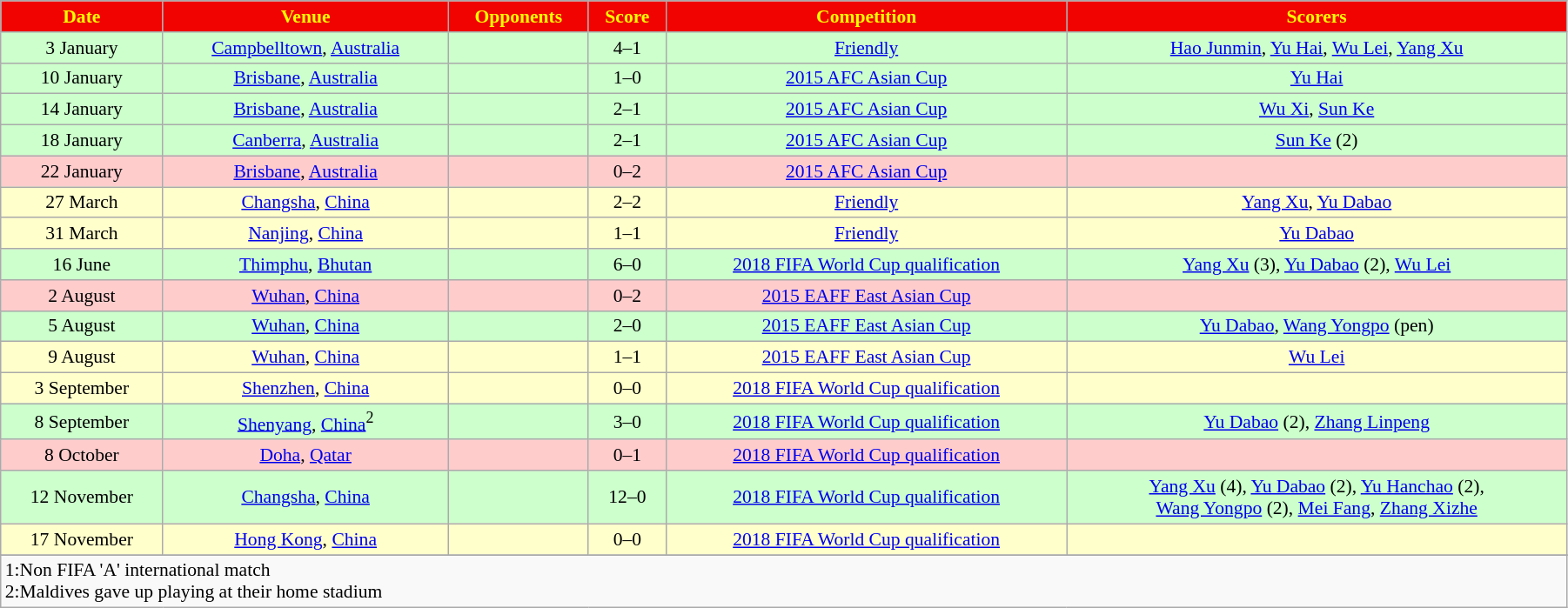<table width=95% class="wikitable" style="text-align: center; font-size: 90%">
<tr bgcolor=#F00300 style="color:yellow">
<td><strong>Date</strong></td>
<td><strong>Venue</strong></td>
<td><strong>Opponents</strong></td>
<td><strong>Score</strong></td>
<td><strong>Competition</strong></td>
<td><strong>Scorers</strong></td>
</tr>
<tr bgcolor=#CCFFCC>
<td>3 January</td>
<td><a href='#'>Campbelltown</a>, <a href='#'>Australia</a></td>
<td></td>
<td>4–1</td>
<td><a href='#'>Friendly</a></td>
<td><a href='#'>Hao Junmin</a>, <a href='#'>Yu Hai</a>, <a href='#'>Wu Lei</a>, <a href='#'>Yang Xu</a></td>
</tr>
<tr bgcolor=#CCFFCC>
<td>10 January</td>
<td><a href='#'>Brisbane</a>, <a href='#'>Australia</a></td>
<td></td>
<td>1–0</td>
<td><a href='#'>2015 AFC Asian Cup</a></td>
<td><a href='#'>Yu Hai</a></td>
</tr>
<tr bgcolor=#CCFFCC>
<td>14 January</td>
<td><a href='#'>Brisbane</a>, <a href='#'>Australia</a></td>
<td></td>
<td>2–1</td>
<td><a href='#'>2015 AFC Asian Cup</a></td>
<td><a href='#'>Wu Xi</a>, <a href='#'>Sun Ke</a></td>
</tr>
<tr bgcolor=#CCFFCC>
<td>18 January</td>
<td><a href='#'>Canberra</a>, <a href='#'>Australia</a></td>
<td></td>
<td>2–1</td>
<td><a href='#'>2015 AFC Asian Cup</a></td>
<td><a href='#'>Sun Ke</a> (2)</td>
</tr>
<tr bgcolor=#FFCCCC>
<td>22 January</td>
<td><a href='#'>Brisbane</a>, <a href='#'>Australia</a></td>
<td></td>
<td>0–2</td>
<td><a href='#'>2015 AFC Asian Cup</a></td>
<td></td>
</tr>
<tr bgcolor=#FFFFCC>
<td>27 March</td>
<td><a href='#'>Changsha</a>, <a href='#'>China</a></td>
<td></td>
<td>2–2</td>
<td><a href='#'>Friendly</a></td>
<td><a href='#'>Yang Xu</a>, <a href='#'>Yu Dabao</a></td>
</tr>
<tr bgcolor=#FFFFCC>
<td>31 March</td>
<td><a href='#'>Nanjing</a>, <a href='#'>China</a></td>
<td></td>
<td>1–1</td>
<td><a href='#'>Friendly</a></td>
<td><a href='#'>Yu Dabao</a></td>
</tr>
<tr bgcolor=#CCFFCC>
<td>16 June</td>
<td><a href='#'>Thimphu</a>, <a href='#'>Bhutan</a></td>
<td></td>
<td>6–0</td>
<td><a href='#'>2018 FIFA World Cup qualification</a></td>
<td><a href='#'>Yang Xu</a> (3), <a href='#'>Yu Dabao</a> (2), <a href='#'>Wu Lei</a></td>
</tr>
<tr bgcolor=#FFCCCC>
<td>2 August</td>
<td><a href='#'>Wuhan</a>, <a href='#'>China</a></td>
<td></td>
<td>0–2</td>
<td><a href='#'>2015 EAFF East Asian Cup</a></td>
<td></td>
</tr>
<tr bgcolor=#CCFFCC>
<td>5 August</td>
<td><a href='#'>Wuhan</a>, <a href='#'>China</a></td>
<td></td>
<td>2–0</td>
<td><a href='#'>2015 EAFF East Asian Cup</a></td>
<td><a href='#'>Yu Dabao</a>, <a href='#'>Wang Yongpo</a> (pen)</td>
</tr>
<tr bgcolor=#FFFFCC>
<td>9 August</td>
<td><a href='#'>Wuhan</a>, <a href='#'>China</a></td>
<td></td>
<td>1–1</td>
<td><a href='#'>2015 EAFF East Asian Cup</a></td>
<td><a href='#'>Wu Lei</a></td>
</tr>
<tr bgcolor=#FFFFCC>
<td>3 September</td>
<td><a href='#'>Shenzhen</a>, <a href='#'>China</a></td>
<td></td>
<td>0–0</td>
<td><a href='#'>2018 FIFA World Cup qualification</a></td>
<td></td>
</tr>
<tr bgcolor=#CCFFCC>
<td>8 September</td>
<td><a href='#'>Shenyang</a>, <a href='#'>China</a><sup>2</sup></td>
<td></td>
<td>3–0</td>
<td><a href='#'>2018 FIFA World Cup qualification</a></td>
<td><a href='#'>Yu Dabao</a> (2), <a href='#'>Zhang Linpeng</a></td>
</tr>
<tr bgcolor=#FFCCCC>
<td>8 October</td>
<td><a href='#'>Doha</a>, <a href='#'>Qatar</a></td>
<td></td>
<td>0–1</td>
<td><a href='#'>2018 FIFA World Cup qualification</a></td>
<td></td>
</tr>
<tr bgcolor=#CCFFCC>
<td>12 November</td>
<td><a href='#'>Changsha</a>, <a href='#'>China</a></td>
<td></td>
<td>12–0</td>
<td><a href='#'>2018 FIFA World Cup qualification</a></td>
<td><a href='#'>Yang Xu</a> (4), <a href='#'>Yu Dabao</a> (2), <a href='#'>Yu Hanchao</a> (2),<br> <a href='#'>Wang Yongpo</a> (2), <a href='#'>Mei Fang</a>, <a href='#'>Zhang Xizhe</a></td>
</tr>
<tr bgcolor=#FFFFCC>
<td>17 November</td>
<td><a href='#'>Hong Kong</a>, <a href='#'>China</a></td>
<td></td>
<td>0–0</td>
<td><a href='#'>2018 FIFA World Cup qualification</a></td>
<td></td>
</tr>
<tr>
</tr>
<tr>
<td colspan=6 align=left>1:Non FIFA 'A' international match<br>2:Maldives gave up playing at their home stadium</td>
</tr>
</table>
